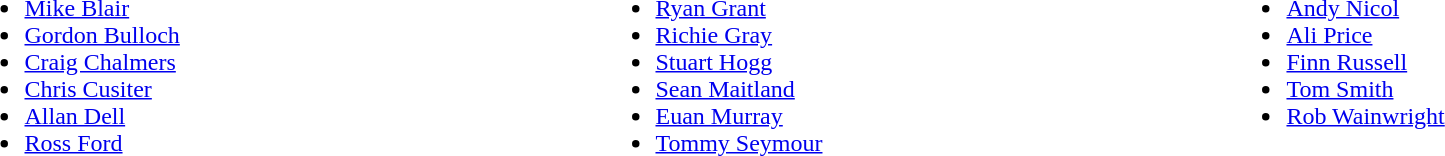<table style="width:100%;">
<tr>
<td style="width:20%; vertical-align:top;"><br><ul><li><a href='#'>Mike Blair</a></li><li><a href='#'>Gordon Bulloch</a></li><li><a href='#'>Craig Chalmers</a></li><li><a href='#'>Chris Cusiter</a></li><li><a href='#'>Allan Dell</a></li><li><a href='#'>Ross Ford</a></li></ul></td>
<td style="vertical-align:top; width:20%;"><br><ul><li><a href='#'>Ryan Grant</a></li><li><a href='#'>Richie Gray</a></li><li><a href='#'>Stuart Hogg</a></li><li><a href='#'>Sean Maitland</a></li><li><a href='#'>Euan Murray</a></li><li><a href='#'>Tommy Seymour</a></li></ul></td>
<td style="vertical-align:top; width:20%;"><br><ul><li><a href='#'>Andy Nicol</a></li><li><a href='#'>Ali Price</a></li><li><a href='#'>Finn Russell</a></li><li><a href='#'>Tom Smith</a></li><li><a href='#'>Rob Wainwright</a></li></ul></td>
</tr>
</table>
